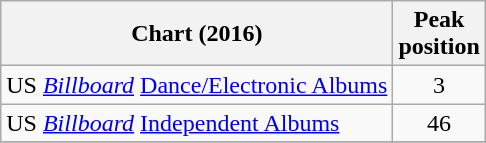<table class="wikitable">
<tr>
<th>Chart (2016)</th>
<th>Peak<br>position</th>
</tr>
<tr>
<td>US <em><a href='#'>Billboard</a></em> <a href='#'>Dance/Electronic Albums</a></td>
<td align="center">3</td>
</tr>
<tr>
<td>US <em><a href='#'>Billboard</a></em> <a href='#'>Independent Albums</a></td>
<td align="center">46</td>
</tr>
<tr>
</tr>
</table>
